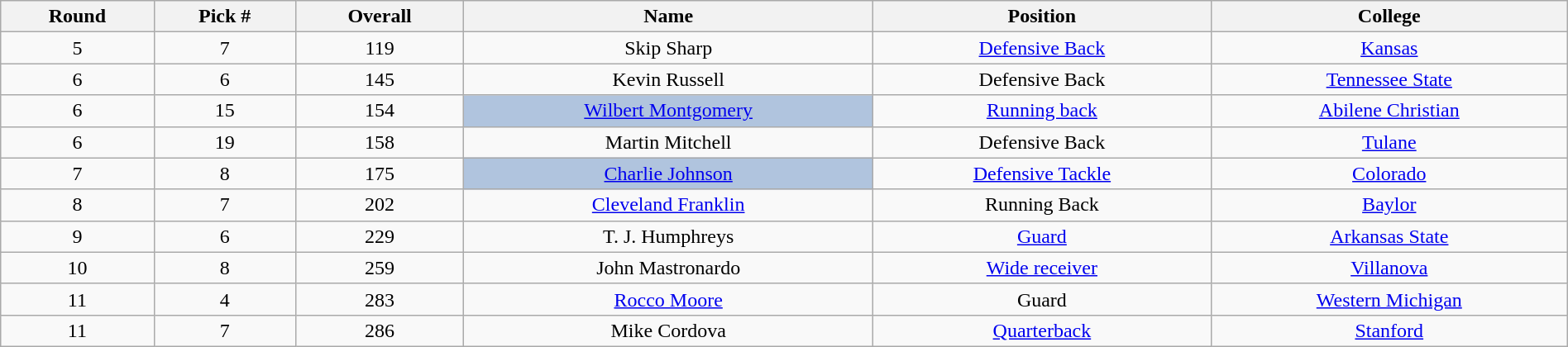<table class="wikitable sortable sortable" style="width: 100%; text-align:center">
<tr>
<th>Round</th>
<th>Pick #</th>
<th>Overall</th>
<th>Name</th>
<th>Position</th>
<th>College</th>
</tr>
<tr>
<td>5</td>
<td>7</td>
<td>119</td>
<td>Skip Sharp</td>
<td><a href='#'>Defensive Back</a></td>
<td><a href='#'>Kansas</a></td>
</tr>
<tr>
<td>6</td>
<td>6</td>
<td>145</td>
<td>Kevin Russell</td>
<td>Defensive Back</td>
<td><a href='#'>Tennessee State</a></td>
</tr>
<tr>
<td>6</td>
<td>15</td>
<td>154</td>
<td bgcolor=lightsteelblue><a href='#'>Wilbert Montgomery</a></td>
<td><a href='#'>Running back</a></td>
<td><a href='#'>Abilene Christian</a></td>
</tr>
<tr>
<td>6</td>
<td>19</td>
<td>158</td>
<td>Martin Mitchell</td>
<td>Defensive Back</td>
<td><a href='#'>Tulane</a></td>
</tr>
<tr>
<td>7</td>
<td>8</td>
<td>175</td>
<td bgcolor=lightsteelblue><a href='#'>Charlie Johnson</a></td>
<td><a href='#'>Defensive Tackle</a></td>
<td><a href='#'>Colorado</a></td>
</tr>
<tr>
<td>8</td>
<td>7</td>
<td>202</td>
<td><a href='#'>Cleveland Franklin</a></td>
<td>Running Back</td>
<td><a href='#'>Baylor</a></td>
</tr>
<tr>
<td>9</td>
<td>6</td>
<td>229</td>
<td>T. J. Humphreys</td>
<td><a href='#'>Guard</a></td>
<td><a href='#'>Arkansas State</a></td>
</tr>
<tr>
<td>10</td>
<td>8</td>
<td>259</td>
<td>John Mastronardo</td>
<td><a href='#'>Wide receiver</a></td>
<td><a href='#'>Villanova</a></td>
</tr>
<tr>
<td>11</td>
<td>4</td>
<td>283</td>
<td><a href='#'>Rocco Moore</a></td>
<td>Guard</td>
<td><a href='#'>Western Michigan</a></td>
</tr>
<tr>
<td>11</td>
<td>7</td>
<td>286</td>
<td>Mike Cordova</td>
<td><a href='#'>Quarterback</a></td>
<td><a href='#'>Stanford</a></td>
</tr>
</table>
